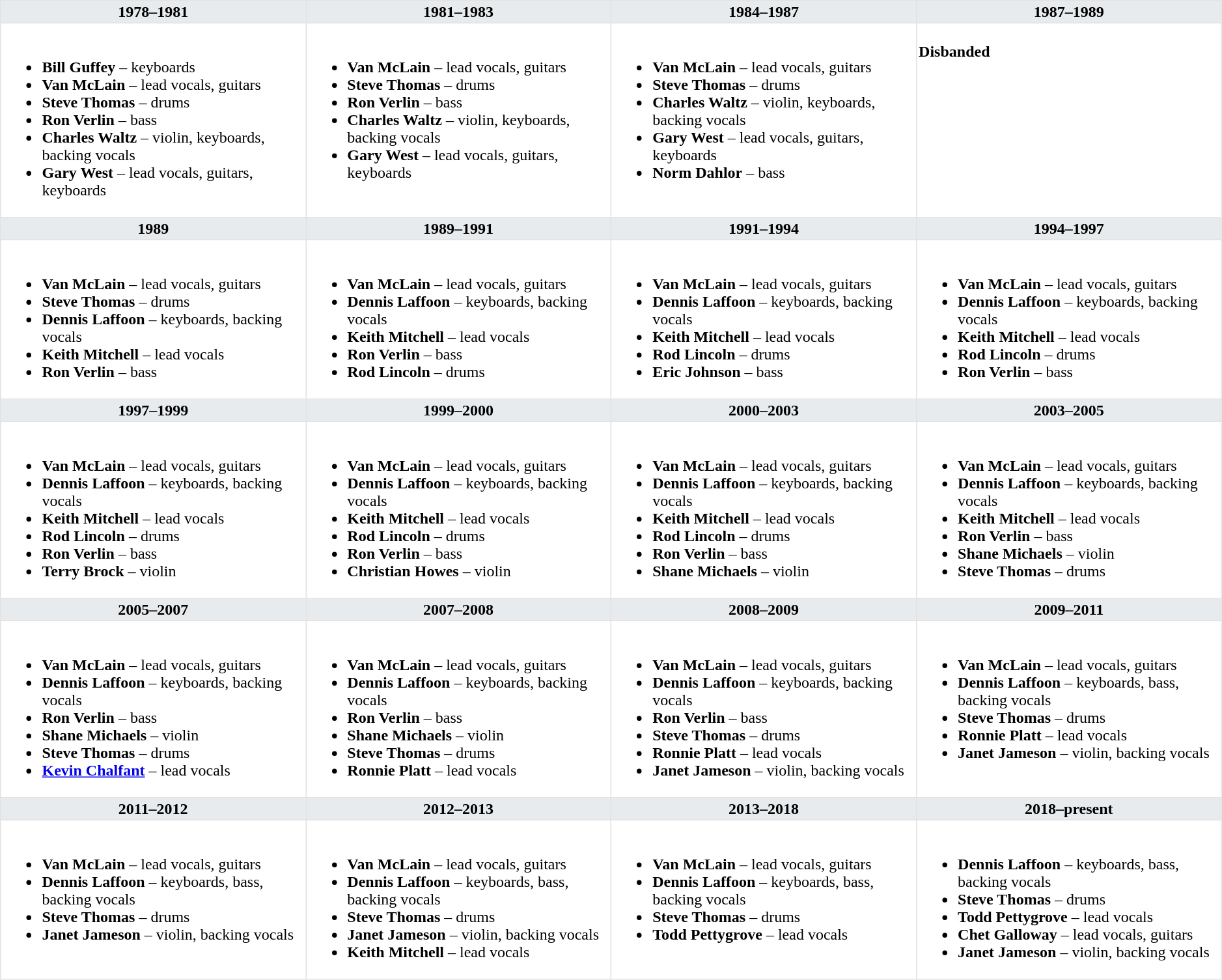<table class="toccolours" border=1 cellpadding=2 cellspacing=0 style="float: width: 375px; margin: 0 0 1em 1em; border-collapse: collapse; border: 1px solid #E2E2E2;" width=99%>
<tr>
<th bgcolor="#E7EBEE" valign=top width=25%>1978–1981</th>
<th bgcolor="#E7EBEE" valign=top width=25%>1981–1983</th>
<th bgcolor="#E7EBEE" valign=top width=25%>1984–1987</th>
<th bgcolor="#E7EBEE" valign=top width=25%>1987–1989</th>
</tr>
<tr>
<td valign=top><br><ul><li><strong>Bill Guffey</strong> – keyboards</li><li><strong>Van McLain</strong> – lead vocals, guitars</li><li><strong>Steve Thomas</strong> – drums</li><li><strong>Ron Verlin</strong> – bass</li><li><strong>Charles Waltz</strong> – violin, keyboards, backing vocals</li><li><strong>Gary West</strong> – lead vocals, guitars, keyboards</li></ul></td>
<td valign=top><br><ul><li><strong>Van McLain</strong> – lead vocals, guitars</li><li><strong>Steve Thomas</strong> – drums</li><li><strong>Ron Verlin</strong> – bass</li><li><strong>Charles Waltz</strong> – violin, keyboards, backing vocals</li><li><strong>Gary West</strong> – lead vocals, guitars, keyboards</li></ul></td>
<td valign=top><br><ul><li><strong>Van McLain</strong> – lead vocals, guitars</li><li><strong>Steve Thomas</strong> – drums</li><li><strong>Charles Waltz</strong> – violin, keyboards, backing vocals</li><li><strong>Gary West</strong> – lead vocals, guitars, keyboards</li><li><strong>Norm Dahlor</strong> – bass</li></ul></td>
<td valign=top><br><strong>Disbanded</strong></td>
</tr>
<tr>
<th bgcolor="#E7EBEE" valign=top width=25%>1989</th>
<th bgcolor="#E7EBEE" valign=top width=25%>1989–1991</th>
<th bgcolor="#E7EBEE" valign=top width=25%>1991–1994</th>
<th bgcolor="#E7EBEE" valign=top width=25%>1994–1997</th>
</tr>
<tr>
<td valign=top><br><ul><li><strong>Van McLain</strong> – lead vocals, guitars</li><li><strong>Steve Thomas</strong> – drums</li><li><strong>Dennis Laffoon</strong> – keyboards, backing vocals</li><li><strong>Keith Mitchell</strong> – lead vocals</li><li><strong>Ron Verlin</strong> – bass</li></ul></td>
<td valign=top><br><ul><li><strong>Van McLain</strong> – lead vocals, guitars</li><li><strong>Dennis Laffoon</strong> – keyboards, backing vocals</li><li><strong>Keith Mitchell</strong> – lead vocals</li><li><strong>Ron Verlin</strong> – bass</li><li><strong>Rod Lincoln</strong> – drums</li></ul></td>
<td valign=top><br><ul><li><strong>Van McLain</strong> – lead vocals, guitars</li><li><strong>Dennis Laffoon</strong> – keyboards, backing vocals</li><li><strong>Keith Mitchell</strong> – lead vocals</li><li><strong>Rod Lincoln</strong> – drums</li><li><strong>Eric Johnson</strong> – bass</li></ul></td>
<td valign=top><br><ul><li><strong>Van McLain</strong> – lead vocals, guitars</li><li><strong>Dennis Laffoon</strong> – keyboards, backing vocals</li><li><strong>Keith Mitchell</strong> – lead vocals</li><li><strong>Rod Lincoln</strong> – drums</li><li><strong>Ron Verlin</strong> – bass</li></ul></td>
</tr>
<tr>
<th bgcolor="#E7EBEE" valign=top width=25%>1997–1999</th>
<th bgcolor="#E7EBEE" valign=top width=25%>1999–2000</th>
<th bgcolor="#E7EBEE" valign=top width=25%>2000–2003</th>
<th bgcolor="#E7EBEE" valign=top width=25%>2003–2005</th>
</tr>
<tr>
<td valign=top><br><ul><li><strong>Van McLain</strong> – lead vocals, guitars</li><li><strong>Dennis Laffoon</strong> – keyboards, backing vocals</li><li><strong>Keith Mitchell</strong> – lead vocals</li><li><strong>Rod Lincoln</strong> – drums</li><li><strong>Ron Verlin</strong> – bass</li><li><strong>Terry Brock</strong> – violin</li></ul></td>
<td valign=top><br><ul><li><strong>Van McLain</strong> – lead vocals, guitars</li><li><strong>Dennis Laffoon</strong> – keyboards, backing vocals</li><li><strong>Keith Mitchell</strong> – lead vocals</li><li><strong>Rod Lincoln</strong> – drums</li><li><strong>Ron Verlin</strong> – bass</li><li><strong>Christian Howes</strong> – violin</li></ul></td>
<td valign=top><br><ul><li><strong>Van McLain</strong> – lead vocals, guitars</li><li><strong>Dennis Laffoon</strong> – keyboards, backing vocals</li><li><strong>Keith Mitchell</strong> – lead vocals</li><li><strong>Rod Lincoln</strong> – drums</li><li><strong>Ron Verlin</strong> – bass</li><li><strong>Shane Michaels</strong> – violin</li></ul></td>
<td valign=top><br><ul><li><strong>Van McLain</strong> – lead vocals, guitars</li><li><strong>Dennis Laffoon</strong> – keyboards, backing vocals</li><li><strong>Keith Mitchell</strong> – lead vocals</li><li><strong>Ron Verlin</strong> – bass</li><li><strong>Shane Michaels</strong> – violin</li><li><strong>Steve Thomas</strong> – drums</li></ul></td>
</tr>
<tr>
<th bgcolor="#E7EBEE" valign=top width=25%>2005–2007</th>
<th bgcolor="#E7EBEE" valign=top width=25%>2007–2008</th>
<th bgcolor="#E7EBEE" valign=top width=25%>2008–2009</th>
<th bgcolor="#E7EBEE" valign=top width=25%>2009–2011</th>
</tr>
<tr>
<td valign=top><br><ul><li><strong>Van McLain</strong> – lead vocals, guitars</li><li><strong>Dennis Laffoon</strong> – keyboards, backing vocals</li><li><strong>Ron Verlin</strong> – bass</li><li><strong>Shane Michaels</strong> – violin</li><li><strong>Steve Thomas</strong> – drums</li><li><strong><a href='#'>Kevin Chalfant</a></strong> – lead vocals</li></ul></td>
<td valign=top><br><ul><li><strong>Van McLain</strong> – lead vocals, guitars</li><li><strong>Dennis Laffoon</strong> – keyboards, backing vocals</li><li><strong>Ron Verlin</strong> – bass</li><li><strong>Shane Michaels</strong> – violin</li><li><strong>Steve Thomas</strong> – drums</li><li><strong>Ronnie Platt</strong> – lead vocals</li></ul></td>
<td valign=top><br><ul><li><strong>Van McLain</strong> – lead vocals, guitars</li><li><strong>Dennis Laffoon</strong> – keyboards, backing vocals</li><li><strong>Ron Verlin</strong> – bass</li><li><strong>Steve Thomas</strong> – drums</li><li><strong>Ronnie Platt</strong> – lead vocals</li><li><strong>Janet Jameson</strong> – violin, backing vocals</li></ul></td>
<td valign=top><br><ul><li><strong>Van McLain</strong> – lead vocals, guitars</li><li><strong>Dennis Laffoon</strong> – keyboards, bass, backing vocals</li><li><strong>Steve Thomas</strong> – drums</li><li><strong>Ronnie Platt</strong> – lead vocals</li><li><strong>Janet Jameson</strong> – violin, backing vocals</li></ul></td>
</tr>
<tr>
<th bgcolor="#E7EBEE" valign=top width=25%>2011–2012</th>
<th bgcolor="#E7EBEE" valign=top width=25%>2012–2013</th>
<th bgcolor="#E7EBEE" valign=top width=25%>2013–2018</th>
<th bgcolor="#E7EBEE" valign=top width=25%>2018–present</th>
</tr>
<tr>
<td valign=top><br><ul><li><strong>Van McLain</strong> – lead vocals, guitars</li><li><strong>Dennis Laffoon</strong> – keyboards, bass, backing vocals</li><li><strong>Steve Thomas</strong> – drums</li><li><strong>Janet Jameson</strong> – violin, backing vocals</li></ul></td>
<td valign=top><br><ul><li><strong>Van McLain</strong> – lead vocals, guitars</li><li><strong>Dennis Laffoon</strong> – keyboards, bass, backing vocals</li><li><strong>Steve Thomas</strong> – drums</li><li><strong>Janet Jameson</strong> – violin, backing vocals</li><li><strong>Keith Mitchell</strong> – lead vocals</li></ul></td>
<td valign=top><br><ul><li><strong>Van McLain</strong> – lead vocals, guitars</li><li><strong>Dennis Laffoon</strong> – keyboards, bass, backing vocals</li><li><strong>Steve Thomas</strong> – drums</li><li><strong>Todd Pettygrove</strong> – lead vocals</li></ul></td>
<td valign=top><br><ul><li><strong>Dennis Laffoon</strong> – keyboards, bass, backing vocals</li><li><strong>Steve Thomas</strong> – drums</li><li><strong>Todd Pettygrove</strong> – lead vocals</li><li><strong>Chet Galloway</strong> – lead vocals, guitars</li><li><strong>Janet Jameson</strong> – violin, backing vocals</li></ul></td>
</tr>
</table>
